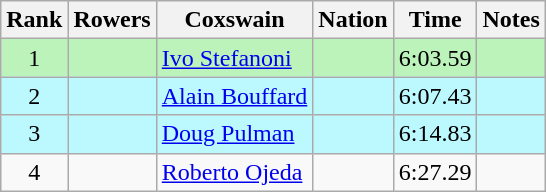<table class="wikitable sortable" style="text-align:center">
<tr>
<th>Rank</th>
<th>Rowers</th>
<th>Coxswain</th>
<th>Nation</th>
<th>Time</th>
<th>Notes</th>
</tr>
<tr bgcolor=bbf3bb>
<td>1</td>
<td align=left></td>
<td align=left><a href='#'>Ivo Stefanoni</a></td>
<td align=left></td>
<td>6:03.59</td>
<td></td>
</tr>
<tr bgcolor=bbf9ff>
<td>2</td>
<td align=left></td>
<td align=left><a href='#'>Alain Bouffard</a></td>
<td align=left></td>
<td>6:07.43</td>
<td></td>
</tr>
<tr bgcolor=bbf9ff>
<td>3</td>
<td align=left></td>
<td align=left><a href='#'>Doug Pulman</a></td>
<td align=left></td>
<td>6:14.83</td>
<td></td>
</tr>
<tr>
<td>4</td>
<td align=left></td>
<td align=left><a href='#'>Roberto Ojeda</a></td>
<td align=left></td>
<td>6:27.29</td>
<td></td>
</tr>
</table>
